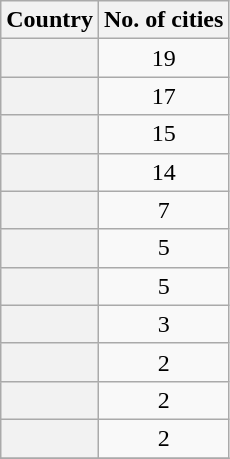<table class="sortable plainrowheaders wikitable">
<tr>
<th scope=col>Country</th>
<th scope=col>No. of cities</th>
</tr>
<tr>
<th scope=row></th>
<td align=center>19</td>
</tr>
<tr>
<th scope=row></th>
<td align=center>17</td>
</tr>
<tr>
<th scope=row></th>
<td align=center>15</td>
</tr>
<tr>
<th scope=row></th>
<td align=center>14</td>
</tr>
<tr>
<th scope=row></th>
<td align=center>7</td>
</tr>
<tr>
<th scope=row></th>
<td align=center>5</td>
</tr>
<tr>
<th scope=row></th>
<td align=center>5</td>
</tr>
<tr>
<th scope=row></th>
<td align=center>3</td>
</tr>
<tr>
<th scope=row></th>
<td align=center>2</td>
</tr>
<tr>
<th scope=row></th>
<td align=center>2</td>
</tr>
<tr>
<th scope=row></th>
<td align=center>2</td>
</tr>
<tr>
</tr>
</table>
